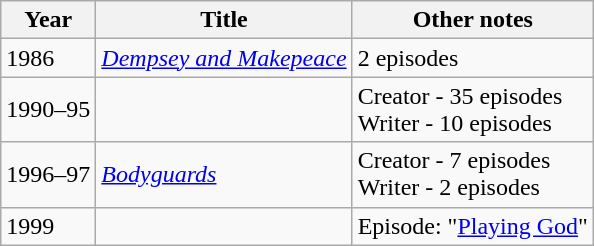<table class="wikitable sortable">
<tr>
<th>Year</th>
<th>Title</th>
<th class="unsortable">Other notes</th>
</tr>
<tr>
<td>1986</td>
<td><em><a href='#'>Dempsey and Makepeace</a></em></td>
<td>2 episodes</td>
</tr>
<tr>
<td>1990–95</td>
<td><em></em></td>
<td>Creator - 35 episodes<br>Writer - 10 episodes</td>
</tr>
<tr>
<td>1996–97</td>
<td><a href='#'><em>Bodyguards</em></a></td>
<td>Creator - 7 episodes<br>Writer - 2 episodes</td>
</tr>
<tr>
<td>1999</td>
<td><em></em></td>
<td>Episode: "<a href='#'>Playing God</a>"</td>
</tr>
</table>
